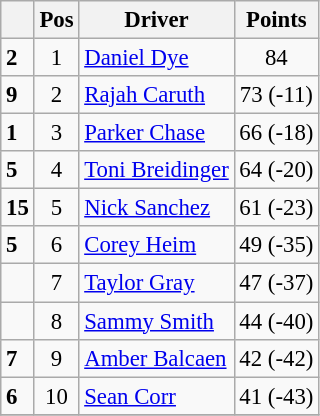<table class="wikitable" style="font-size: 95%;">
<tr>
<th></th>
<th>Pos</th>
<th>Driver</th>
<th>Points</th>
</tr>
<tr>
<td align="left"> <strong>2</strong></td>
<td style="text-align:center;">1</td>
<td><a href='#'>Daniel Dye</a></td>
<td style="text-align:center;">84</td>
</tr>
<tr>
<td align="left"> <strong>9</strong></td>
<td style="text-align:center;">2</td>
<td><a href='#'>Rajah Caruth</a></td>
<td style="text-align:center;">73 (-11)</td>
</tr>
<tr>
<td align="left"> <strong>1</strong></td>
<td style="text-align:center;">3</td>
<td><a href='#'>Parker Chase</a></td>
<td style="text-align:center;">66 (-18)</td>
</tr>
<tr>
<td align="left"> <strong>5</strong></td>
<td style="text-align:center;">4</td>
<td><a href='#'>Toni Breidinger</a></td>
<td style="text-align:center;">64 (-20)</td>
</tr>
<tr>
<td align="left"> <strong>15</strong></td>
<td style="text-align:center;">5</td>
<td><a href='#'>Nick Sanchez</a></td>
<td style="text-align:center;">61 (-23)</td>
</tr>
<tr>
<td align="left"> <strong>5</strong></td>
<td style="text-align:center;">6</td>
<td><a href='#'>Corey Heim</a></td>
<td style="text-align:center;">49 (-35)</td>
</tr>
<tr>
<td align="left"></td>
<td style="text-align:center;">7</td>
<td><a href='#'>Taylor Gray</a></td>
<td style="text-align:center;">47 (-37)</td>
</tr>
<tr>
<td align="left"></td>
<td style="text-align:center;">8</td>
<td><a href='#'>Sammy Smith</a></td>
<td style="text-align:center;">44 (-40)</td>
</tr>
<tr>
<td align="left"> <strong>7</strong></td>
<td style="text-align:center;">9</td>
<td><a href='#'>Amber Balcaen</a></td>
<td style="text-align:center;">42 (-42)</td>
</tr>
<tr>
<td align="left"> <strong>6</strong></td>
<td style="text-align:center;">10</td>
<td><a href='#'>Sean Corr</a></td>
<td style="text-align:center;">41 (-43)</td>
</tr>
<tr class="sortbottom">
</tr>
</table>
